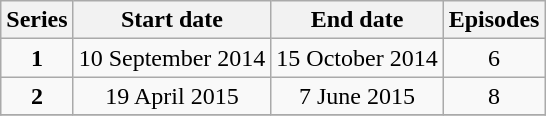<table class="wikitable" style="text-align:center;">
<tr>
<th>Series</th>
<th>Start date</th>
<th>End date</th>
<th>Episodes</th>
</tr>
<tr>
<td><strong>1</strong></td>
<td>10 September 2014</td>
<td>15 October 2014</td>
<td>6</td>
</tr>
<tr>
<td><strong>2</strong></td>
<td>19 April 2015</td>
<td>7 June 2015</td>
<td>8</td>
</tr>
<tr>
</tr>
</table>
